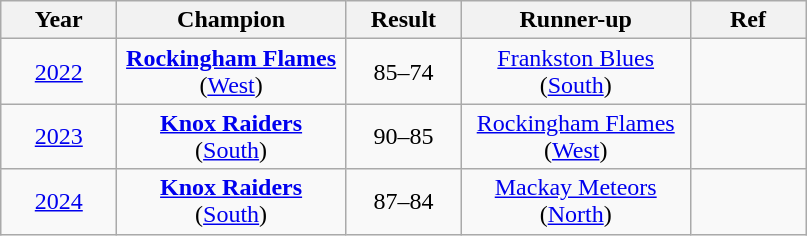<table class="wikitable sortable" style="text-align:center">
<tr>
<th style="width:70px">Year</th>
<th style="width:145px">Champion</th>
<th style="width:70px">Result</th>
<th style="width:145px">Runner-up</th>
<th style="width:70px">Ref</th>
</tr>
<tr>
<td align="center"><a href='#'>2022</a></td>
<td><strong><a href='#'>Rockingham Flames</a></strong><br>(<a href='#'>West</a>)</td>
<td align="center">85–74</td>
<td><a href='#'>Frankston Blues</a><br>(<a href='#'>South</a>)</td>
<td></td>
</tr>
<tr>
<td align="center"><a href='#'>2023</a></td>
<td><strong><a href='#'>Knox Raiders</a></strong><br>(<a href='#'>South</a>)</td>
<td align="center">90–85</td>
<td><a href='#'>Rockingham Flames</a><br>(<a href='#'>West</a>)</td>
<td></td>
</tr>
<tr>
<td align="center"><a href='#'>2024</a></td>
<td><strong><a href='#'>Knox Raiders</a></strong><br>(<a href='#'>South</a>)</td>
<td align="center">87–84</td>
<td><a href='#'>Mackay Meteors</a><br>(<a href='#'>North</a>)</td>
<td></td>
</tr>
</table>
